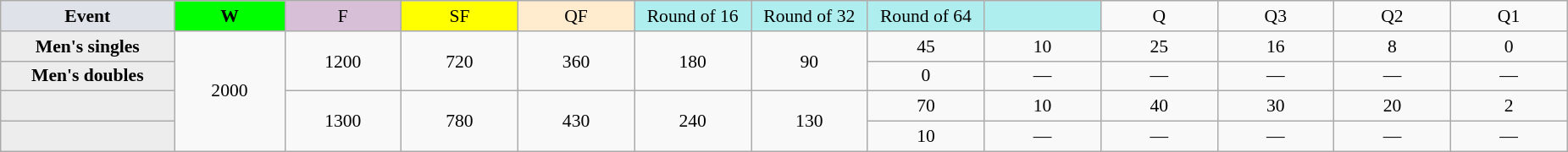<table class="wikitable" style="font-size:90%;text-align:center">
<tr>
<td style="width:130px; background:#dfe2e9;"><strong>Event</strong></td>
<td style="width:80px; background:lime;"><strong>W</strong></td>
<td style="width:85px; background:thistle;">F</td>
<td style="width:85px; background:#ff0;">SF</td>
<td style="width:85px; background:#ffebcd;">QF</td>
<td style="width:85px; background:#afeeee;">Round of 16</td>
<td style="width:85px; background:#afeeee;">Round of 32</td>
<td style="width:85px; background:#afeeee;">Round of 64</td>
<td style="width:85px; background:#afeeee;"></td>
<td style="width:85px;">Q</td>
<td style="width:85px;">Q3</td>
<td style="width:85px;">Q2</td>
<td style="width:85px;">Q1</td>
</tr>
<tr>
<th style="background:#ededed;">Men's singles</th>
<td rowspan="4">2000</td>
<td rowspan="2">1200</td>
<td rowspan="2">720</td>
<td rowspan="2">360</td>
<td rowspan="2">180</td>
<td rowspan="2">90</td>
<td>45</td>
<td>10</td>
<td>25</td>
<td>16</td>
<td>8</td>
<td>0</td>
</tr>
<tr>
<th style="background:#ededed;">Men's doubles</th>
<td>0</td>
<td>—</td>
<td>—</td>
<td>—</td>
<td>—</td>
<td>—</td>
</tr>
<tr>
<th style="background:#ededed;"></th>
<td rowspan="2">1300</td>
<td rowspan="2">780</td>
<td rowspan="2">430</td>
<td rowspan="2">240</td>
<td rowspan="2">130</td>
<td>70</td>
<td>10</td>
<td>40</td>
<td>30</td>
<td>20</td>
<td>2</td>
</tr>
<tr>
<th style="background:#ededed;"></th>
<td>10</td>
<td>—</td>
<td>—</td>
<td>—</td>
<td>—</td>
<td>—</td>
</tr>
</table>
